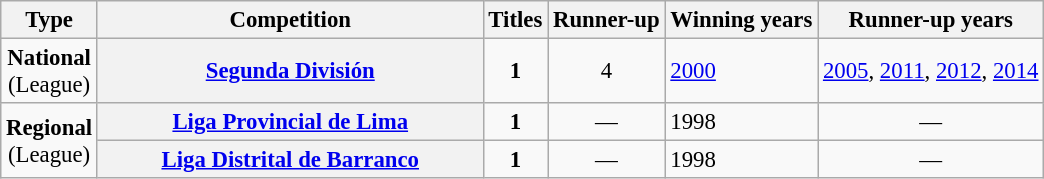<table class="wikitable plainrowheaders" style="font-size:95%; text-align:center;">
<tr>
<th>Type</th>
<th width="250px">Competition</th>
<th>Titles</th>
<th>Runner-up</th>
<th>Winning years</th>
<th>Runner-up years</th>
</tr>
<tr>
<td rowspan="1"><strong>National</strong><br>(League)</td>
<th scope="col"><a href='#'>Segunda División</a></th>
<td><strong>1</strong></td>
<td>4</td>
<td align="left"><a href='#'>2000</a></td>
<td align="left"><a href='#'>2005</a>, <a href='#'>2011</a>, <a href='#'>2012</a>, <a href='#'>2014</a></td>
</tr>
<tr>
<td rowspan="2"><strong>Regional</strong><br>(League)</td>
<th scope="col"><a href='#'>Liga Provincial de Lima</a></th>
<td><strong>1</strong></td>
<td style="text-align:center;">—</td>
<td align="left">1998</td>
<td style="text-align:center;">—</td>
</tr>
<tr>
<th scope="col"><a href='#'>Liga Distrital de Barranco</a></th>
<td><strong>1</strong></td>
<td style="text-align:center;">—</td>
<td align="left">1998</td>
<td style="text-align:center;">—</td>
</tr>
</table>
